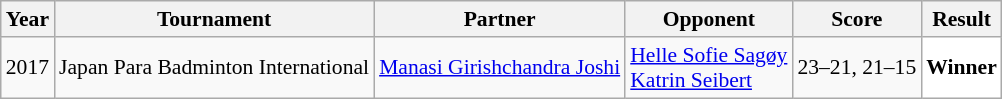<table class="sortable wikitable" style="font-size: 90%;">
<tr>
<th>Year</th>
<th>Tournament</th>
<th>Partner</th>
<th>Opponent</th>
<th>Score</th>
<th>Result</th>
</tr>
<tr>
<td align="center">2017</td>
<td align="left">Japan Para Badminton International</td>
<td> <a href='#'>Manasi Girishchandra Joshi</a></td>
<td align="left"> <a href='#'>Helle Sofie Sagøy</a><br> <a href='#'>Katrin Seibert</a></td>
<td align="left">23–21, 21–15</td>
<td style="text-align:left; background:white"> <strong>Winner</strong></td>
</tr>
</table>
